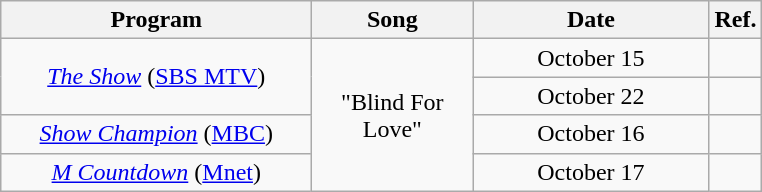<table class="wikitable" style="text-align:center;">
<tr>
<th style="width:200px;">Program</th>
<th style="width:100px;">Song</th>
<th style="width:150px;">Date</th>
<th>Ref.</th>
</tr>
<tr>
<td rowspan="2"><em><a href='#'>The Show</a></em> (<a href='#'>SBS MTV</a>)</td>
<td rowspan="4">"Blind For Love"</td>
<td>October 15</td>
<td></td>
</tr>
<tr>
<td>October 22</td>
<td></td>
</tr>
<tr>
<td rowspan="1"><em><a href='#'>Show Champion</a></em> (<a href='#'>MBC</a>)</td>
<td>October 16</td>
<td></td>
</tr>
<tr>
<td rowspan="1"><em><a href='#'>M Countdown</a></em> (<a href='#'>Mnet</a>)</td>
<td>October 17</td>
<td></td>
</tr>
</table>
